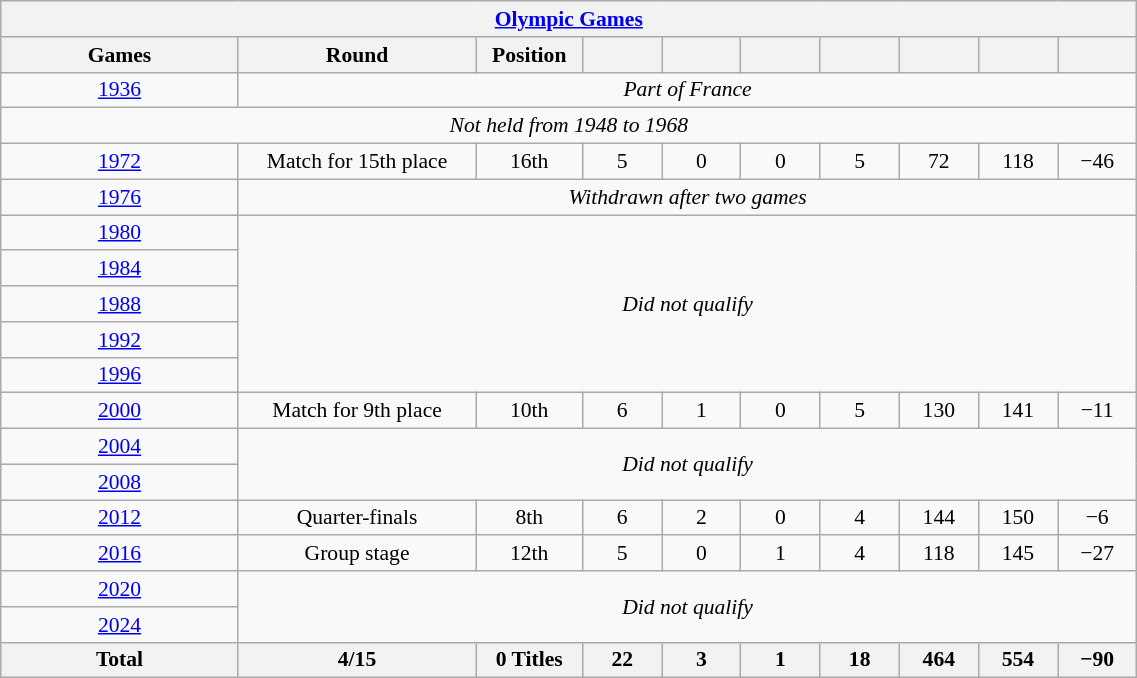<table class="wikitable" style="font-size:90%; text-align:center;" width="60%">
<tr>
<th colspan=10><a href='#'>Olympic Games</a></th>
</tr>
<tr>
<th width="15%">Games</th>
<th width="15%">Round</th>
<th width="5%">Position</th>
<th width="5%"></th>
<th width="5%"></th>
<th width="5%"></th>
<th width="5%"></th>
<th width="5%"></th>
<th width="5%"></th>
<th width="5%"></th>
</tr>
<tr>
<td> <a href='#'>1936</a></td>
<td colspan="9"><em>Part of France</em></td>
</tr>
<tr>
<td colspan="10"><em>Not held from 1948 to 1968</em></td>
</tr>
<tr>
<td> <a href='#'>1972</a></td>
<td>Match for 15th place</td>
<td>16th</td>
<td>5</td>
<td>0</td>
<td>0</td>
<td>5</td>
<td>72</td>
<td>118</td>
<td>−46</td>
</tr>
<tr>
<td> <a href='#'>1976</a></td>
<td colspan="9"><em>Withdrawn after two games</em></td>
</tr>
<tr>
<td> <a href='#'>1980</a></td>
<td colspan="9" rowspan="5"><em>Did not qualify</em></td>
</tr>
<tr>
<td> <a href='#'>1984</a></td>
</tr>
<tr>
<td> <a href='#'>1988</a></td>
</tr>
<tr>
<td> <a href='#'>1992</a></td>
</tr>
<tr>
<td> <a href='#'>1996</a></td>
</tr>
<tr>
<td> <a href='#'>2000</a></td>
<td>Match for 9th place</td>
<td>10th</td>
<td>6</td>
<td>1</td>
<td>0</td>
<td>5</td>
<td>130</td>
<td>141</td>
<td>−11</td>
</tr>
<tr>
<td> <a href='#'>2004</a></td>
<td colspan="9" rowspan="2"><em>Did not qualify</em></td>
</tr>
<tr>
<td> <a href='#'>2008</a></td>
</tr>
<tr>
<td> <a href='#'>2012</a></td>
<td>Quarter-finals</td>
<td>8th</td>
<td>6</td>
<td>2</td>
<td>0</td>
<td>4</td>
<td>144</td>
<td>150</td>
<td>−6</td>
</tr>
<tr>
<td> <a href='#'>2016</a></td>
<td>Group stage</td>
<td>12th</td>
<td>5</td>
<td>0</td>
<td>1</td>
<td>4</td>
<td>118</td>
<td>145</td>
<td>−27</td>
</tr>
<tr>
<td> <a href='#'>2020</a></td>
<td colspan="9" rowspan=2><em>Did not qualify</em></td>
</tr>
<tr>
<td> <a href='#'>2024</a></td>
</tr>
<tr>
<th>Total</th>
<th>4/15</th>
<th>0 Titles</th>
<th>22</th>
<th>3</th>
<th>1</th>
<th>18</th>
<th>464</th>
<th>554</th>
<th>−90</th>
</tr>
</table>
